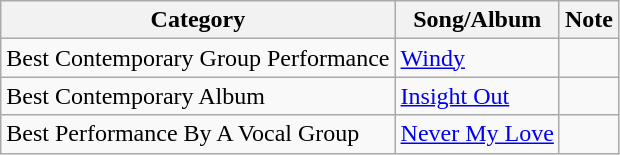<table class="wikitable">
<tr>
<th>Category</th>
<th>Song/Album</th>
<th>Note</th>
</tr>
<tr>
<td>Best Contemporary Group Performance</td>
<td><a href='#'>Windy</a></td>
<td></td>
</tr>
<tr>
<td>Best Contemporary Album</td>
<td><a href='#'>Insight Out</a></td>
<td></td>
</tr>
<tr>
<td>Best Performance By A Vocal Group</td>
<td><a href='#'>Never My Love</a></td>
<td></td>
</tr>
</table>
